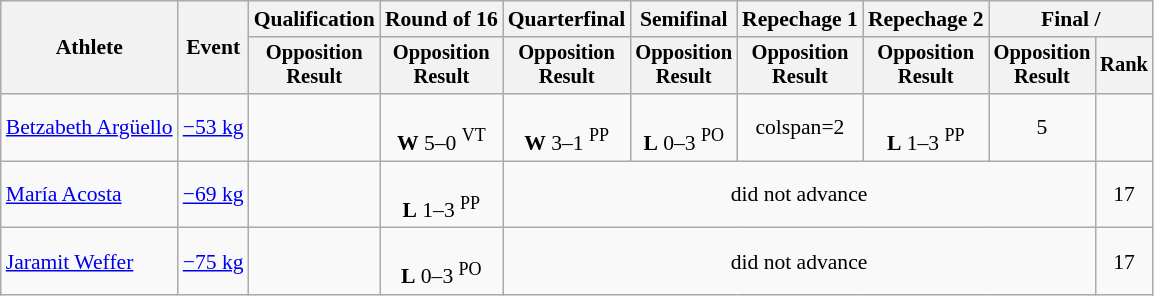<table class="wikitable" style="font-size:90%">
<tr>
<th rowspan=2>Athlete</th>
<th rowspan=2>Event</th>
<th>Qualification</th>
<th>Round of 16</th>
<th>Quarterfinal</th>
<th>Semifinal</th>
<th>Repechage 1</th>
<th>Repechage 2</th>
<th colspan=2>Final / </th>
</tr>
<tr style="font-size: 95%">
<th>Opposition<br>Result</th>
<th>Opposition<br>Result</th>
<th>Opposition<br>Result</th>
<th>Opposition<br>Result</th>
<th>Opposition<br>Result</th>
<th>Opposition<br>Result</th>
<th>Opposition<br>Result</th>
<th>Rank</th>
</tr>
<tr align=center>
<td align=left><a href='#'>Betzabeth Argüello</a></td>
<td align=left><a href='#'>−53 kg</a></td>
<td></td>
<td><br><strong>W</strong> 5–0 <sup>VT</sup></td>
<td><br><strong>W</strong> 3–1 <sup>PP</sup></td>
<td><br><strong>L</strong> 0–3 <sup>PO</sup></td>
<td>colspan=2 </td>
<td><br><strong>L</strong> 1–3 <sup>PP</sup></td>
<td>5</td>
</tr>
<tr align=center>
<td align=left><a href='#'>María Acosta</a></td>
<td align=left><a href='#'>−69 kg</a></td>
<td></td>
<td><br><strong>L</strong> 1–3 <sup>PP</sup></td>
<td colspan=5>did not advance</td>
<td>17</td>
</tr>
<tr align=center>
<td align=left><a href='#'>Jaramit Weffer</a></td>
<td align=left><a href='#'>−75 kg</a></td>
<td></td>
<td><br><strong>L</strong> 0–3 <sup>PO</sup></td>
<td colspan=5>did not advance</td>
<td>17</td>
</tr>
</table>
